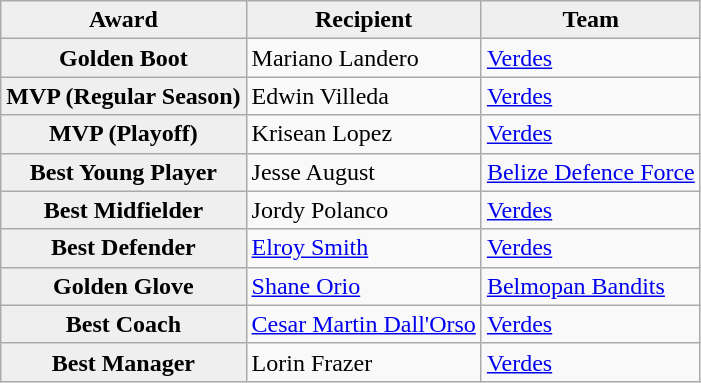<table class="wikitable">
<tr>
<th scope="row" style="background:#efefef;">Award</th>
<th scope="row" style="background:#efefef;">Recipient</th>
<th scope="row" style="background:#efefef;">Team</th>
</tr>
<tr>
<th scope="row" style="background:#efefef;">Golden Boot</th>
<td> Mariano Landero</td>
<td><a href='#'>Verdes</a></td>
</tr>
<tr>
<th scope="row" style="background:#efefef;">MVP (Regular Season)</th>
<td> Edwin Villeda</td>
<td><a href='#'>Verdes</a></td>
</tr>
<tr>
<th scope="row" style="background:#efefef;">MVP (Playoff)</th>
<td> Krisean Lopez</td>
<td><a href='#'>Verdes</a></td>
</tr>
<tr>
<th scope="row" style="background:#efefef;">Best Young Player</th>
<td> Jesse August</td>
<td><a href='#'>Belize Defence Force</a></td>
</tr>
<tr>
<th scope="row" style="background:#efefef;">Best Midfielder</th>
<td> Jordy Polanco</td>
<td><a href='#'>Verdes</a></td>
</tr>
<tr>
<th scope="row" style="background:#efefef;">Best Defender</th>
<td> <a href='#'>Elroy Smith</a></td>
<td><a href='#'>Verdes</a></td>
</tr>
<tr>
<th scope="row" style="background:#efefef;">Golden Glove</th>
<td> <a href='#'>Shane Orio</a></td>
<td><a href='#'>Belmopan Bandits</a></td>
</tr>
<tr>
<th scope="row" style="background:#efefef;">Best Coach</th>
<td> <a href='#'>Cesar Martin Dall'Orso</a></td>
<td><a href='#'>Verdes</a></td>
</tr>
<tr>
<th scope="row" style="background:#efefef;">Best Manager</th>
<td> Lorin Frazer</td>
<td><a href='#'>Verdes</a></td>
</tr>
</table>
